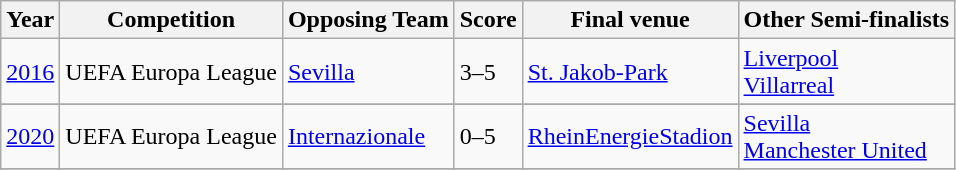<table class="wikitable">
<tr>
<th>Year</th>
<th>Competition</th>
<th>Opposing Team</th>
<th>Score</th>
<th>Final venue</th>
<th>Other Semi-finalists</th>
</tr>
<tr>
<td><a href='#'>2016</a></td>
<td>UEFA Europa League</td>
<td> <a href='#'>Sevilla</a></td>
<td>3–5</td>
<td> <a href='#'>St. Jakob-Park</a></td>
<td> <a href='#'>Liverpool</a> <br>  <a href='#'>Villarreal</a></td>
</tr>
<tr>
</tr>
<tr>
<td><a href='#'>2020</a></td>
<td>UEFA Europa League</td>
<td> <a href='#'>Internazionale</a></td>
<td>0–5</td>
<td> <a href='#'>RheinEnergieStadion</a></td>
<td> <a href='#'>Sevilla</a> <br>  <a href='#'>Manchester United</a></td>
</tr>
<tr>
</tr>
</table>
